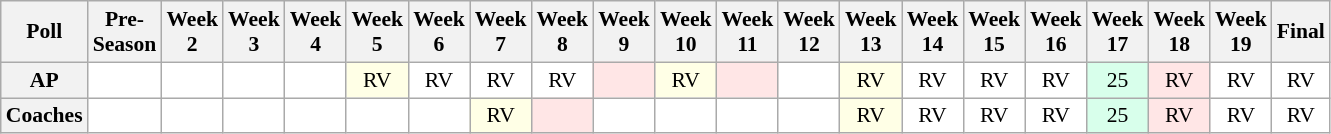<table class="wikitable" style="white-space:nowrap;font-size:90%">
<tr>
<th>Poll</th>
<th>Pre-<br>Season</th>
<th>Week<br>2</th>
<th>Week<br>3</th>
<th>Week<br>4</th>
<th>Week<br>5</th>
<th>Week<br>6</th>
<th>Week<br>7</th>
<th>Week<br>8</th>
<th>Week<br>9</th>
<th>Week<br>10</th>
<th>Week<br>11</th>
<th>Week<br>12</th>
<th>Week<br>13</th>
<th>Week<br>14</th>
<th>Week<br>15</th>
<th>Week<br>16</th>
<th>Week<br>17</th>
<th>Week<br>18</th>
<th>Week<br>19</th>
<th>Final</th>
</tr>
<tr style="text-align:center;">
<th>AP</th>
<td style="background:#FFF;"></td>
<td style="background:#FFF;"></td>
<td style="background:#FFF;"></td>
<td style="background:#FFF;"></td>
<td style="background:#FFFFE6;">RV</td>
<td style="background:#FFF;">RV</td>
<td style="background:#FFF;">RV</td>
<td style="background:#FFF;">RV</td>
<td style="background:#FFE6E6;"></td>
<td style="background:#FFFFE6;">RV</td>
<td style="background:#FFE6E6;"></td>
<td style="background:#FFF;"></td>
<td style="background:#FFFFE6;">RV</td>
<td style="background:#FFF;">RV</td>
<td style="background:#FFF;">RV</td>
<td style="background:#FFF;">RV</td>
<td style="background:#D8FFEB;">25</td>
<td style="background:#FFE6E6;">RV</td>
<td style="background:#FFF;">RV</td>
<td style="background:#FFF;">RV</td>
</tr>
<tr style="text-align:center;">
<th>Coaches</th>
<td style="background:#FFF;"></td>
<td style="background:#FFF;"></td>
<td style="background:#FFF;"></td>
<td style="background:#FFF;"></td>
<td style="background:#FFF;"></td>
<td style="background:#FFF;"></td>
<td style="background:#FFFFE6;">RV</td>
<td style="background:#FFE6E6;"></td>
<td style="background:#FFF;"></td>
<td style="background:#FFF;"></td>
<td style="background:#FFF;"></td>
<td style="background:#FFF;"></td>
<td style="background:#FFFFE6;">RV</td>
<td style="background:#FFF;">RV</td>
<td style="background:#FFF;">RV</td>
<td style="background:#FFF;">RV</td>
<td style="background:#D8FFEB;">25</td>
<td style="background:#FFE6E6;">RV</td>
<td style="background:#FFF;">RV</td>
<td style="background:#FFF;">RV</td>
</tr>
</table>
